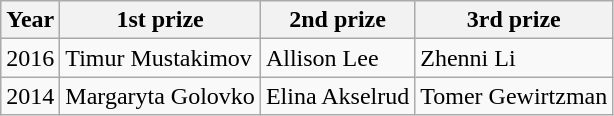<table class="wikitable">
<tr>
<th>Year</th>
<th>1st prize</th>
<th>2nd prize</th>
<th>3rd prize</th>
</tr>
<tr>
<td>2016</td>
<td> Timur Mustakimov</td>
<td> Allison Lee</td>
<td> Zhenni Li</td>
</tr>
<tr>
<td>2014</td>
<td> Margaryta Golovko</td>
<td>  Elina Akselrud</td>
<td> Tomer Gewirtzman</td>
</tr>
</table>
